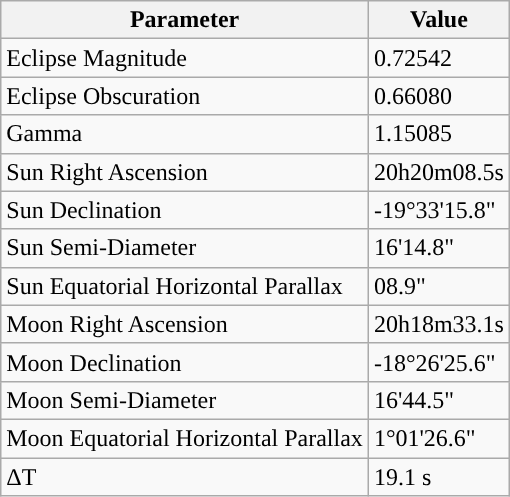<table class="wikitable">
<tr>
<th>Parameter</th>
<th>Value</th>
</tr>
<tr>
<td>Eclipse Magnitude</td>
<td>0.72542</td>
</tr>
<tr>
<td>Eclipse Obscuration</td>
<td>0.66080</td>
</tr>
<tr>
<td>Gamma</td>
<td>1.15085</td>
</tr>
<tr>
<td>Sun Right Ascension</td>
<td>20h20m08.5s</td>
</tr>
<tr>
<td>Sun Declination</td>
<td>-19°33'15.8"</td>
</tr>
<tr>
<td>Sun Semi-Diameter</td>
<td>16'14.8"</td>
</tr>
<tr>
<td>Sun Equatorial Horizontal Parallax</td>
<td>08.9"</td>
</tr>
<tr>
<td>Moon Right Ascension</td>
<td>20h18m33.1s</td>
</tr>
<tr>
<td>Moon Declination</td>
<td>-18°26'25.6"</td>
</tr>
<tr>
<td>Moon Semi-Diameter</td>
<td>16'44.5"</td>
</tr>
<tr>
<td>Moon Equatorial Horizontal Parallax</td>
<td>1°01'26.6"</td>
</tr>
<tr>
<td>ΔT</td>
<td>19.1 s</td>
</tr>
</table>
